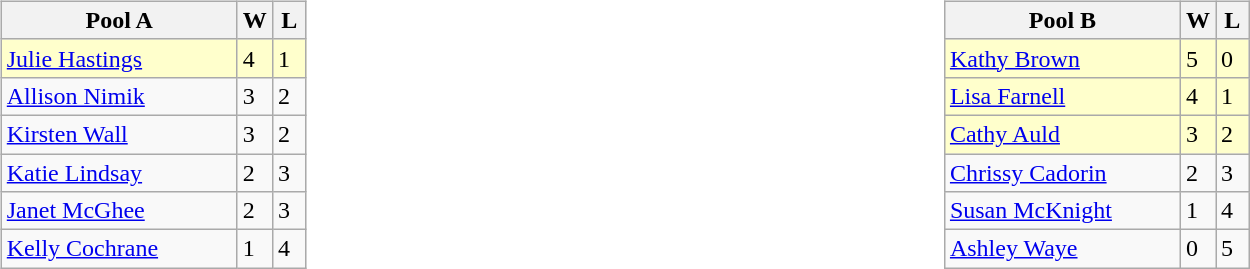<table>
<tr>
<td width=10% valign="top"><br><table class="wikitable">
<tr>
<th width=150>Pool A</th>
<th width=15>W</th>
<th width=15>L</th>
</tr>
<tr bgcolor=#ffffcc>
<td> <a href='#'>Julie Hastings</a></td>
<td>4</td>
<td>1</td>
</tr>
<tr>
<td> <a href='#'>Allison Nimik</a></td>
<td>3</td>
<td>2</td>
</tr>
<tr>
<td> <a href='#'>Kirsten Wall</a></td>
<td>3</td>
<td>2</td>
</tr>
<tr>
<td> <a href='#'>Katie Lindsay</a></td>
<td>2</td>
<td>3</td>
</tr>
<tr>
<td> <a href='#'>Janet McGhee</a></td>
<td>2</td>
<td>3</td>
</tr>
<tr>
<td> <a href='#'>Kelly Cochrane</a></td>
<td>1</td>
<td>4</td>
</tr>
</table>
</td>
<td width=10% valign="top"><br><table class="wikitable">
<tr>
<th width=150>Pool B</th>
<th width=15>W</th>
<th width=15>L</th>
</tr>
<tr bgcolor=#ffffcc>
<td> <a href='#'>Kathy Brown</a></td>
<td>5</td>
<td>0</td>
</tr>
<tr bgcolor=#ffffcc>
<td> <a href='#'>Lisa Farnell</a></td>
<td>4</td>
<td>1</td>
</tr>
<tr bgcolor=#ffffcc>
<td> <a href='#'>Cathy Auld</a></td>
<td>3</td>
<td>2</td>
</tr>
<tr>
<td> <a href='#'>Chrissy Cadorin</a></td>
<td>2</td>
<td>3</td>
</tr>
<tr>
<td> <a href='#'>Susan McKnight</a></td>
<td>1</td>
<td>4</td>
</tr>
<tr>
<td> <a href='#'>Ashley Waye</a></td>
<td>0</td>
<td>5</td>
</tr>
</table>
</td>
</tr>
</table>
